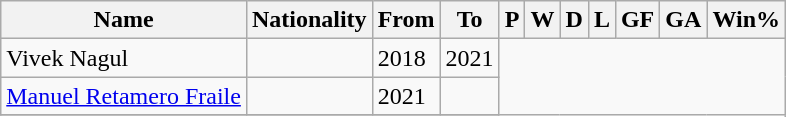<table class="wikitable plainrowheaders sortable" style="text-align:center">
<tr>
<th>Name</th>
<th>Nationality</th>
<th>From</th>
<th class="unsortable">To</th>
<th>P</th>
<th>W</th>
<th>D</th>
<th>L</th>
<th>GF</th>
<th>GA</th>
<th>Win%</th>
</tr>
<tr>
<td rowspan="1" align="left">Vivek Nagul</td>
<td rowspan="1" align="left"></td>
<td align=left>2018</td>
<td align=left>2021<br></td>
</tr>
<tr>
<td rowspan="1" align="left"><a href='#'>Manuel Retamero Fraile</a></td>
<td rowspan="1" align="left"></td>
<td align=left>2021</td>
<td align=left><br></td>
</tr>
<tr>
</tr>
</table>
